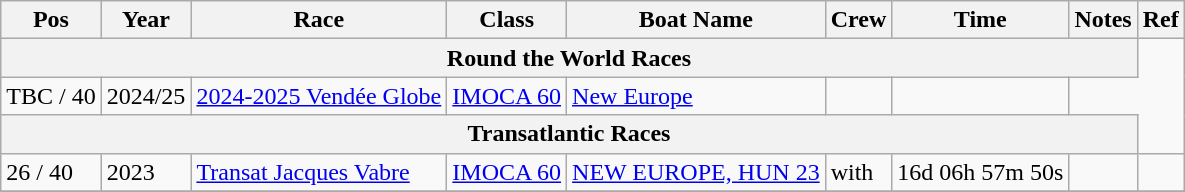<table class="wikitable sortable">
<tr>
<th>Pos</th>
<th>Year</th>
<th>Race</th>
<th>Class</th>
<th>Boat Name</th>
<th>Crew</th>
<th>Time</th>
<th>Notes</th>
<th>Ref</th>
</tr>
<tr>
<th colspan = 8><strong>Round the World Races</strong></th>
</tr>
<tr>
<td>TBC / 40</td>
<td>2024/25</td>
<td><a href='#'>2024-2025 Vendée Globe</a></td>
<td><a href='#'>IMOCA 60</a></td>
<td><a href='#'>New Europe</a></td>
<td></td>
<td></td>
</tr>
<tr>
<th colspan = 8><strong>Transatlantic Races</strong></th>
</tr>
<tr>
<td>26 / 40</td>
<td>2023</td>
<td><a href='#'>Transat Jacques Vabre</a></td>
<td><a href='#'>IMOCA 60</a></td>
<td><a href='#'>NEW EUROPE, HUN 23</a></td>
<td>with <br> </td>
<td>16d 06h 57m 50s</td>
<td></td>
<td></td>
</tr>
<tr>
</tr>
</table>
